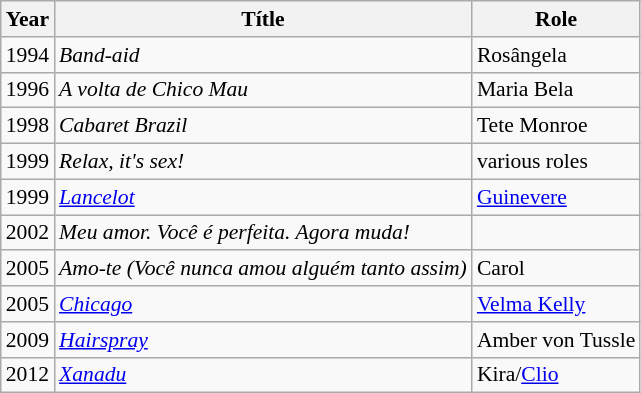<table class="wikitable" style="font-size: 90%;">
<tr>
<th>Year</th>
<th>Títle</th>
<th>Role</th>
</tr>
<tr>
<td>1994</td>
<td><em>Band-aid</em></td>
<td>Rosângela</td>
</tr>
<tr>
<td>1996</td>
<td><em>A volta de Chico Mau</em></td>
<td>Maria Bela</td>
</tr>
<tr>
<td>1998</td>
<td><em>Cabaret Brazil</em></td>
<td>Tete Monroe</td>
</tr>
<tr>
<td>1999</td>
<td><em>Relax, it's sex!</em></td>
<td>various roles</td>
</tr>
<tr>
<td>1999</td>
<td><em><a href='#'>Lancelot</a></em></td>
<td><a href='#'>Guinevere</a></td>
</tr>
<tr>
<td>2002</td>
<td><em>Meu amor. Você é perfeita. Agora muda!</em></td>
<td></td>
</tr>
<tr>
<td>2005</td>
<td><em>Amo-te (Você nunca amou alguém tanto assim)</em></td>
<td>Carol</td>
</tr>
<tr>
<td>2005</td>
<td><em><a href='#'>Chicago</a></em></td>
<td><a href='#'>Velma Kelly</a></td>
</tr>
<tr>
<td>2009</td>
<td><em><a href='#'>Hairspray</a></em></td>
<td>Amber von Tussle</td>
</tr>
<tr>
<td>2012</td>
<td><em><a href='#'>Xanadu</a></em></td>
<td>Kira/<a href='#'>Clio</a></td>
</tr>
</table>
